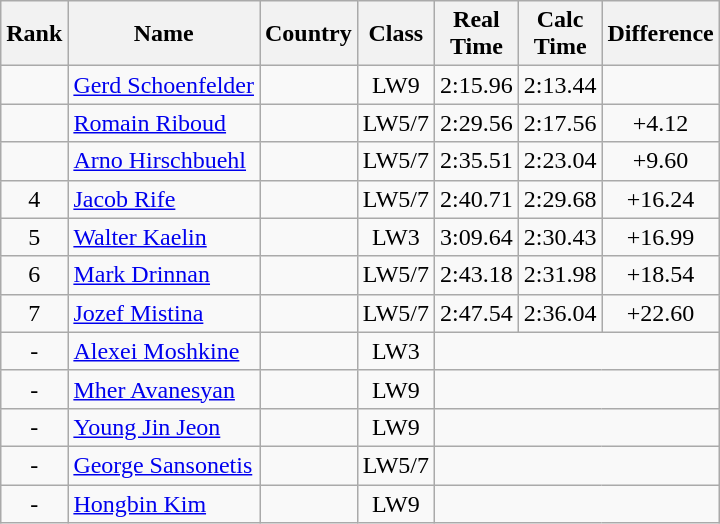<table class="wikitable sortable" style="text-align:center">
<tr>
<th>Rank</th>
<th>Name</th>
<th>Country</th>
<th>Class</th>
<th>Real<br>Time</th>
<th>Calc<br>Time</th>
<th Class="unsortable">Difference</th>
</tr>
<tr>
<td></td>
<td align=left><a href='#'>Gerd Schoenfelder</a></td>
<td align=left></td>
<td>LW9</td>
<td>2:15.96</td>
<td>2:13.44</td>
</tr>
<tr>
<td></td>
<td align=left><a href='#'>Romain Riboud</a></td>
<td align=left></td>
<td>LW5/7</td>
<td>2:29.56</td>
<td>2:17.56</td>
<td>+4.12</td>
</tr>
<tr>
<td></td>
<td align=left><a href='#'>Arno Hirschbuehl</a></td>
<td align=left></td>
<td>LW5/7</td>
<td>2:35.51</td>
<td>2:23.04</td>
<td>+9.60</td>
</tr>
<tr>
<td>4</td>
<td align=left><a href='#'>Jacob Rife</a></td>
<td align=left></td>
<td>LW5/7</td>
<td>2:40.71</td>
<td>2:29.68</td>
<td>+16.24</td>
</tr>
<tr>
<td>5</td>
<td align=left><a href='#'>Walter Kaelin</a></td>
<td align=left></td>
<td>LW3</td>
<td>3:09.64</td>
<td>2:30.43</td>
<td>+16.99</td>
</tr>
<tr>
<td>6</td>
<td align=left><a href='#'>Mark Drinnan</a></td>
<td align=left></td>
<td>LW5/7</td>
<td>2:43.18</td>
<td>2:31.98</td>
<td>+18.54</td>
</tr>
<tr>
<td>7</td>
<td align=left><a href='#'>Jozef Mistina</a></td>
<td align=left></td>
<td>LW5/7</td>
<td>2:47.54</td>
<td>2:36.04</td>
<td>+22.60</td>
</tr>
<tr>
<td>-</td>
<td align=left><a href='#'>Alexei Moshkine</a></td>
<td align=left></td>
<td>LW3</td>
<td colspan=3></td>
</tr>
<tr>
<td>-</td>
<td align=left><a href='#'>Mher Avanesyan</a></td>
<td align=left></td>
<td>LW9</td>
<td colspan=3></td>
</tr>
<tr>
<td>-</td>
<td align=left><a href='#'>Young Jin Jeon</a></td>
<td align=left></td>
<td>LW9</td>
<td colspan=3></td>
</tr>
<tr>
<td>-</td>
<td align=left><a href='#'>George Sansonetis</a></td>
<td align=left></td>
<td>LW5/7</td>
<td colspan=3></td>
</tr>
<tr>
<td>-</td>
<td align=left><a href='#'>Hongbin Kim</a></td>
<td align=left></td>
<td>LW9</td>
<td colspan=3></td>
</tr>
</table>
